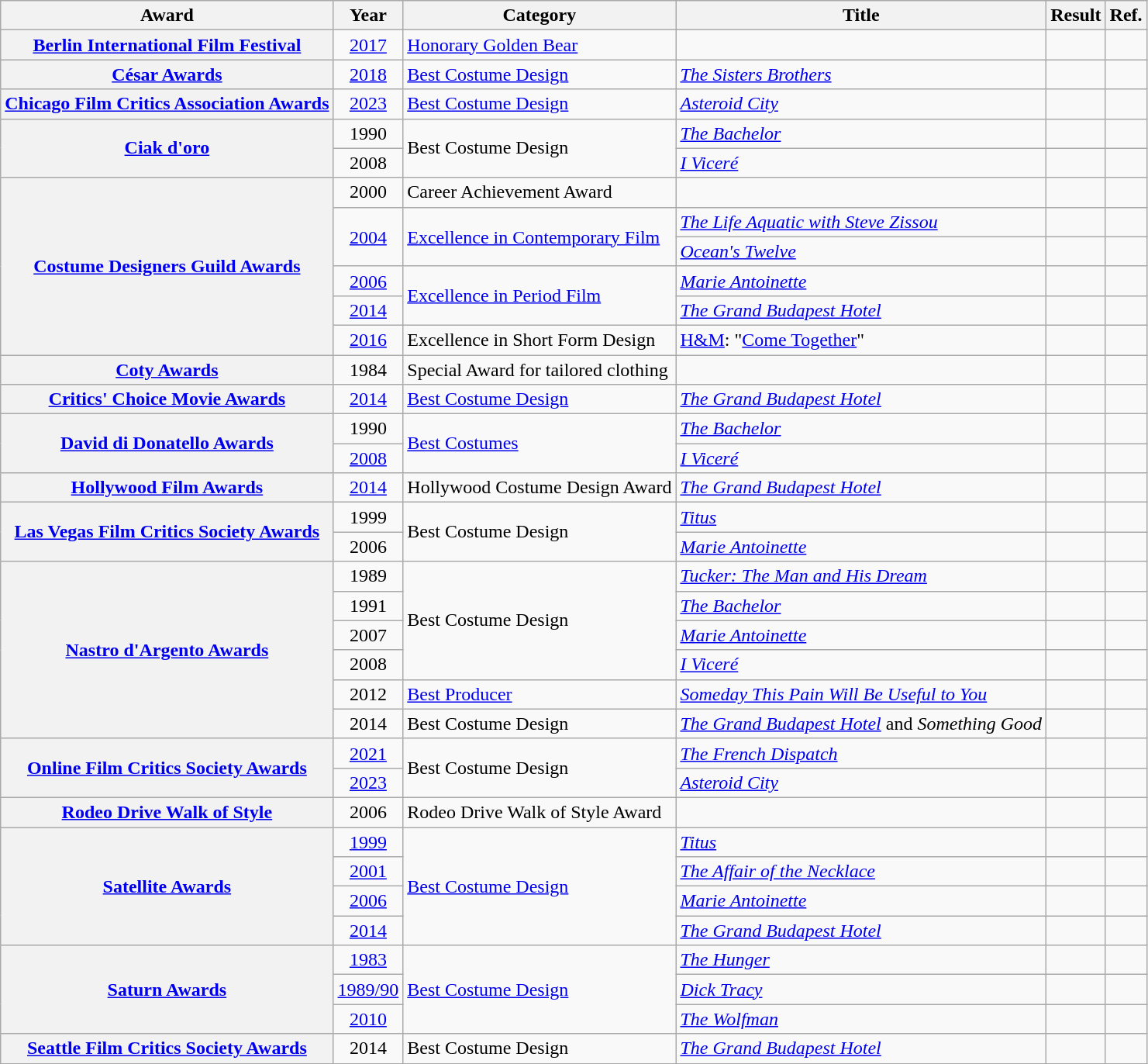<table class="wikitable sortable">
<tr>
<th scope="col">Award</th>
<th scope="col">Year</th>
<th scope="col">Category</th>
<th scope="col">Title</th>
<th scope="col">Result</th>
<th>Ref.</th>
</tr>
<tr>
<th scope="row" style="text-align:center;"><a href='#'>Berlin International Film Festival</a></th>
<td style="text-align:center;"><a href='#'>2017</a></td>
<td><a href='#'>Honorary Golden Bear</a></td>
<td></td>
<td></td>
<td style="text-align:center;"></td>
</tr>
<tr>
<th scope="row" style="text-align:center;"><a href='#'>César Awards</a></th>
<td style="text-align:center;"><a href='#'>2018</a></td>
<td><a href='#'>Best Costume Design</a></td>
<td><em><a href='#'>The Sisters Brothers</a></em></td>
<td></td>
<td style="text-align:center;"></td>
</tr>
<tr>
<th scope="row" style="text-align:center;"><a href='#'>Chicago Film Critics Association Awards</a></th>
<td style="text-align:center;"><a href='#'>2023</a></td>
<td><a href='#'>Best Costume Design</a></td>
<td><em><a href='#'>Asteroid City</a></em></td>
<td></td>
<td style="text-align:center;"></td>
</tr>
<tr>
<th rowspan="2" scope="row" style="text-align:center;"><a href='#'>Ciak d'oro</a></th>
<td style="text-align:center;">1990</td>
<td rowspan="2">Best Costume Design</td>
<td><em><a href='#'>The Bachelor</a></em></td>
<td></td>
<td style="text-align:center;"></td>
</tr>
<tr>
<td style="text-align:center;">2008</td>
<td><em><a href='#'>I Viceré</a></em></td>
<td></td>
<td style="text-align:center;"></td>
</tr>
<tr>
<th rowspan="6" scope="row" style="text-align:center;"><a href='#'>Costume Designers Guild Awards</a></th>
<td style="text-align:center;">2000</td>
<td>Career Achievement Award</td>
<td></td>
<td></td>
<td style="text-align:center;"></td>
</tr>
<tr>
<td rowspan="2" style="text-align:center;"><a href='#'>2004</a></td>
<td rowspan="2"><a href='#'>Excellence in Contemporary Film</a></td>
<td><em><a href='#'>The Life Aquatic with Steve Zissou</a></em></td>
<td></td>
<td style="text-align:center;"></td>
</tr>
<tr>
<td><em><a href='#'>Ocean's Twelve</a></em></td>
<td></td>
<td style="text-align:center;"></td>
</tr>
<tr>
<td style="text-align:center;"><a href='#'>2006</a></td>
<td rowspan="2"><a href='#'>Excellence in Period Film</a></td>
<td><em><a href='#'>Marie Antoinette</a></em></td>
<td></td>
<td style="text-align:center;"></td>
</tr>
<tr>
<td style="text-align:center;"><a href='#'>2014</a></td>
<td><em><a href='#'>The Grand Budapest Hotel</a></em></td>
<td></td>
<td style="text-align:center;"></td>
</tr>
<tr>
<td style="text-align:center;"><a href='#'>2016</a></td>
<td>Excellence in Short Form Design</td>
<td><a href='#'>H&M</a>: "<a href='#'>Come Together</a>"</td>
<td></td>
<td style="text-align:center;"></td>
</tr>
<tr>
<th scope="row" style="text-align:center;"><a href='#'>Coty Awards</a></th>
<td style="text-align:center;">1984</td>
<td>Special Award for tailored clothing</td>
<td></td>
<td></td>
<td style="text-align:center;"></td>
</tr>
<tr>
<th scope="row" style="text-align:center;"><a href='#'>Critics' Choice Movie Awards</a></th>
<td style="text-align:center;"><a href='#'>2014</a></td>
<td><a href='#'>Best Costume Design</a></td>
<td><em><a href='#'>The Grand Budapest Hotel</a></em></td>
<td></td>
<td style="text-align:center;"></td>
</tr>
<tr>
<th rowspan="2" scope="row" style="text-align:center;"><a href='#'>David di Donatello Awards</a></th>
<td style="text-align:center;">1990</td>
<td rowspan="2"><a href='#'>Best Costumes</a></td>
<td><em><a href='#'>The Bachelor</a></em></td>
<td></td>
<td style="text-align:center;"></td>
</tr>
<tr>
<td style="text-align:center;"><a href='#'>2008</a></td>
<td><em><a href='#'>I Viceré</a></em></td>
<td></td>
<td style="text-align:center;"></td>
</tr>
<tr>
<th scope="row" style="text-align:center;"><a href='#'>Hollywood Film Awards</a></th>
<td style="text-align:center;"><a href='#'>2014</a></td>
<td>Hollywood Costume Design Award</td>
<td><em><a href='#'>The Grand Budapest Hotel</a></em></td>
<td></td>
<td style="text-align:center;"></td>
</tr>
<tr>
<th rowspan="2" scope="row" style="text-align:center;"><a href='#'>Las Vegas Film Critics Society Awards</a></th>
<td style="text-align:center;">1999</td>
<td rowspan="2">Best Costume Design</td>
<td><em><a href='#'>Titus</a></em></td>
<td></td>
<td style="text-align:center;"></td>
</tr>
<tr>
<td style="text-align:center;">2006</td>
<td><em><a href='#'>Marie Antoinette</a></em></td>
<td></td>
<td style="text-align:center;"></td>
</tr>
<tr>
<th rowspan="6" scope="row" style="text-align:center;"><a href='#'>Nastro d'Argento Awards</a></th>
<td style="text-align:center;">1989</td>
<td rowspan="4">Best Costume Design</td>
<td><em><a href='#'>Tucker: The Man and His Dream</a></em></td>
<td></td>
<td style="text-align:center;"></td>
</tr>
<tr>
<td style="text-align:center;">1991</td>
<td><em><a href='#'>The Bachelor</a></em></td>
<td></td>
<td style="text-align:center;"></td>
</tr>
<tr>
<td style="text-align:center;">2007</td>
<td><em><a href='#'>Marie Antoinette</a></em></td>
<td></td>
<td style="text-align:center;"></td>
</tr>
<tr>
<td style="text-align:center;">2008</td>
<td><em><a href='#'>I Viceré</a></em></td>
<td></td>
<td style="text-align:center;"></td>
</tr>
<tr>
<td style="text-align:center;">2012</td>
<td><a href='#'>Best Producer</a></td>
<td><em><a href='#'>Someday This Pain Will Be Useful to You</a></em></td>
<td></td>
<td style="text-align:center;"></td>
</tr>
<tr>
<td style="text-align:center;">2014</td>
<td>Best Costume Design</td>
<td><em><a href='#'>The Grand Budapest Hotel</a></em> and <em>Something Good</em></td>
<td></td>
<td style="text-align:center;"></td>
</tr>
<tr>
<th rowspan="2" scope="row" style="text-align:center;"><a href='#'>Online Film Critics Society Awards</a></th>
<td style="text-align:center;"><a href='#'>2021</a></td>
<td rowspan="2">Best Costume Design</td>
<td><em><a href='#'>The French Dispatch</a></em></td>
<td></td>
<td style="text-align:center;"></td>
</tr>
<tr>
<td style="text-align:center;"><a href='#'>2023</a></td>
<td><em><a href='#'>Asteroid City</a></em></td>
<td></td>
<td style="text-align:center;"></td>
</tr>
<tr>
<th scope="row" style="text-align:center;"><a href='#'>Rodeo Drive Walk of Style</a></th>
<td style="text-align:center;">2006</td>
<td>Rodeo Drive Walk of Style Award</td>
<td></td>
<td></td>
<td style="text-align:center;"></td>
</tr>
<tr>
<th rowspan="4" scope="row" style="text-align:center;"><a href='#'>Satellite Awards</a></th>
<td style="text-align:center;"><a href='#'>1999</a></td>
<td rowspan="4"><a href='#'>Best Costume Design</a></td>
<td><em><a href='#'>Titus</a></em></td>
<td></td>
<td style="text-align:center;"></td>
</tr>
<tr>
<td style="text-align:center;"><a href='#'>2001</a></td>
<td><em><a href='#'>The Affair of the Necklace</a></em></td>
<td></td>
<td style="text-align:center;"></td>
</tr>
<tr>
<td style="text-align:center;"><a href='#'>2006</a></td>
<td><em><a href='#'>Marie Antoinette</a></em></td>
<td></td>
<td style="text-align:center;"></td>
</tr>
<tr>
<td style="text-align:center;"><a href='#'>2014</a></td>
<td><em><a href='#'>The Grand Budapest Hotel</a></em></td>
<td></td>
<td style="text-align:center;"></td>
</tr>
<tr>
<th rowspan="3" scope="row" style="text-align:center;"><a href='#'>Saturn Awards</a></th>
<td style="text-align:center;"><a href='#'>1983</a></td>
<td rowspan="3"><a href='#'>Best Costume Design</a></td>
<td><em><a href='#'>The Hunger</a></em></td>
<td></td>
<td style="text-align:center;"></td>
</tr>
<tr>
<td style="text-align:center;"><a href='#'>1989/90</a></td>
<td><em><a href='#'>Dick Tracy</a></em></td>
<td></td>
<td style="text-align:center;"></td>
</tr>
<tr>
<td style="text-align:center;"><a href='#'>2010</a></td>
<td><em><a href='#'>The Wolfman</a></em></td>
<td></td>
<td style="text-align:center;"></td>
</tr>
<tr>
<th scope="row" style="text-align:center;"><a href='#'>Seattle Film Critics Society Awards</a></th>
<td style="text-align:center;">2014</td>
<td rowspan="6">Best Costume Design</td>
<td><em><a href='#'>The Grand Budapest Hotel</a></em></td>
<td></td>
<td style="text-align:center;"></td>
</tr>
</table>
